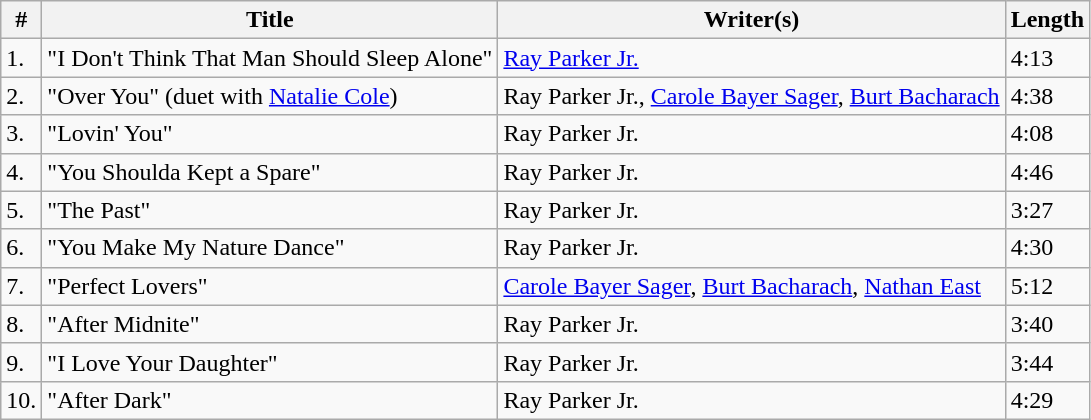<table class="wikitable">
<tr>
<th>#</th>
<th>Title</th>
<th>Writer(s)</th>
<th>Length</th>
</tr>
<tr>
<td>1.</td>
<td>"I Don't Think That Man Should Sleep Alone"</td>
<td><a href='#'>Ray Parker Jr.</a></td>
<td>4:13</td>
</tr>
<tr>
<td>2.</td>
<td>"Over You" (duet with <a href='#'>Natalie Cole</a>)</td>
<td>Ray Parker Jr., <a href='#'>Carole Bayer Sager</a>, <a href='#'>Burt Bacharach</a></td>
<td>4:38</td>
</tr>
<tr>
<td>3.</td>
<td>"Lovin' You"</td>
<td>Ray Parker Jr.</td>
<td>4:08</td>
</tr>
<tr>
<td>4.</td>
<td>"You Shoulda Kept a Spare"</td>
<td>Ray Parker Jr.</td>
<td>4:46</td>
</tr>
<tr>
<td>5.</td>
<td>"The Past"</td>
<td>Ray Parker Jr.</td>
<td>3:27</td>
</tr>
<tr>
<td>6.</td>
<td>"You Make My Nature Dance"</td>
<td>Ray Parker Jr.</td>
<td>4:30</td>
</tr>
<tr>
<td>7.</td>
<td>"Perfect Lovers"</td>
<td><a href='#'>Carole Bayer Sager</a>, <a href='#'>Burt Bacharach</a>, <a href='#'>Nathan East</a></td>
<td>5:12</td>
</tr>
<tr>
<td>8.</td>
<td>"After Midnite"</td>
<td>Ray Parker Jr.</td>
<td>3:40</td>
</tr>
<tr>
<td>9.</td>
<td>"I Love Your Daughter"</td>
<td>Ray Parker Jr.</td>
<td>3:44</td>
</tr>
<tr>
<td>10.</td>
<td>"After Dark"</td>
<td>Ray Parker Jr.</td>
<td>4:29</td>
</tr>
</table>
